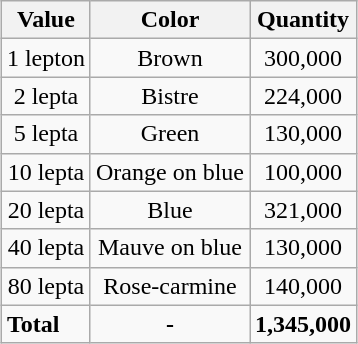<table class="wikitable" style="margin:1em auto;">
<tr>
<th style="text-align:center;">Value</th>
<th style="text-align:center;">Color</th>
<th style="text-align:center;">Quantity</th>
</tr>
<tr style="text-align:center;">
<td>1 lepton</td>
<td style="text-align:center;">Brown</td>
<td style="text-align:center;">300,000</td>
</tr>
<tr style="text-align:center;">
<td>2 lepta</td>
<td style="text-align:center;">Bistre</td>
<td style="text-align:center;">224,000</td>
</tr>
<tr style="text-align:center;">
<td>5 lepta</td>
<td style="text-align:center;">Green</td>
<td style="text-align:center;">130,000</td>
</tr>
<tr style="text-align:center;">
<td>10 lepta</td>
<td style="text-align:center;">Orange on blue</td>
<td style="text-align:center;">100,000</td>
</tr>
<tr style="text-align:center;">
<td>20 lepta</td>
<td style="text-align:center;">Blue</td>
<td style="text-align:center;">321,000</td>
</tr>
<tr style="text-align:center;">
<td>40 lepta</td>
<td style="text-align:center;">Mauve on blue</td>
<td style="text-align:center;">130,000</td>
</tr>
<tr style="text-align:center;">
<td>80 lepta</td>
<td style="text-align:center;">Rose-carmine</td>
<td style="text-align:center;">140,000</td>
</tr>
<tr>
<td><strong>Total</strong></td>
<td style="text-align:center;"><strong> - </strong></td>
<td style="text-align:center;"><strong>1,345,000</strong></td>
</tr>
</table>
